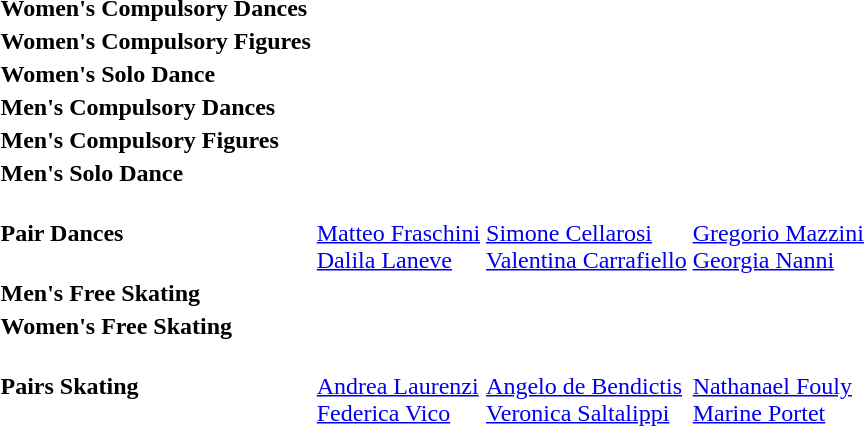<table>
<tr>
<th scope=row style="text-align:left">Women's Compulsory Dances</th>
<td></td>
<td></td>
<td></td>
</tr>
<tr>
<th scope=row style="text-align:left">Women's Compulsory Figures</th>
<td></td>
<td></td>
<td></td>
</tr>
<tr>
<th scope=row style="text-align:left">Women's Solo Dance</th>
<td></td>
<td></td>
<td></td>
</tr>
<tr>
<th scope=row style="text-align:left">Men's Compulsory Dances</th>
<td></td>
<td></td>
<td></td>
</tr>
<tr>
<th scope=row style="text-align:left">Men's Compulsory Figures</th>
<td></td>
<td></td>
<td></td>
</tr>
<tr>
<th scope=row style="text-align:left">Men's Solo Dance</th>
<td></td>
<td></td>
<td></td>
</tr>
<tr>
<th scope=row style="text-align:left">Pair Dances</th>
<td> <br> <a href='#'>Matteo Fraschini</a><br> <a href='#'>Dalila Laneve</a></td>
<td> <br> <a href='#'>Simone Cellarosi</a><br> <a href='#'>Valentina Carrafiello</a></td>
<td> <br> <a href='#'>Gregorio Mazzini</a><br> <a href='#'>Georgia Nanni</a></td>
</tr>
<tr>
<th scope=row style="text-align:left">Men's Free Skating</th>
<td></td>
<td></td>
<td></td>
</tr>
<tr>
<th scope=row style="text-align:left">Women's Free Skating</th>
<td></td>
<td></td>
<td></td>
</tr>
<tr>
<th scope=row style="text-align:left">Pairs Skating</th>
<td> <br> <a href='#'>Andrea Laurenzi</a><br> <a href='#'>Federica Vico</a></td>
<td> <br> <a href='#'>Angelo de Bendictis</a><br> <a href='#'>Veronica Saltalippi</a></td>
<td> <br> <a href='#'>Nathanael Fouly</a><br> <a href='#'>Marine Portet</a></td>
</tr>
</table>
